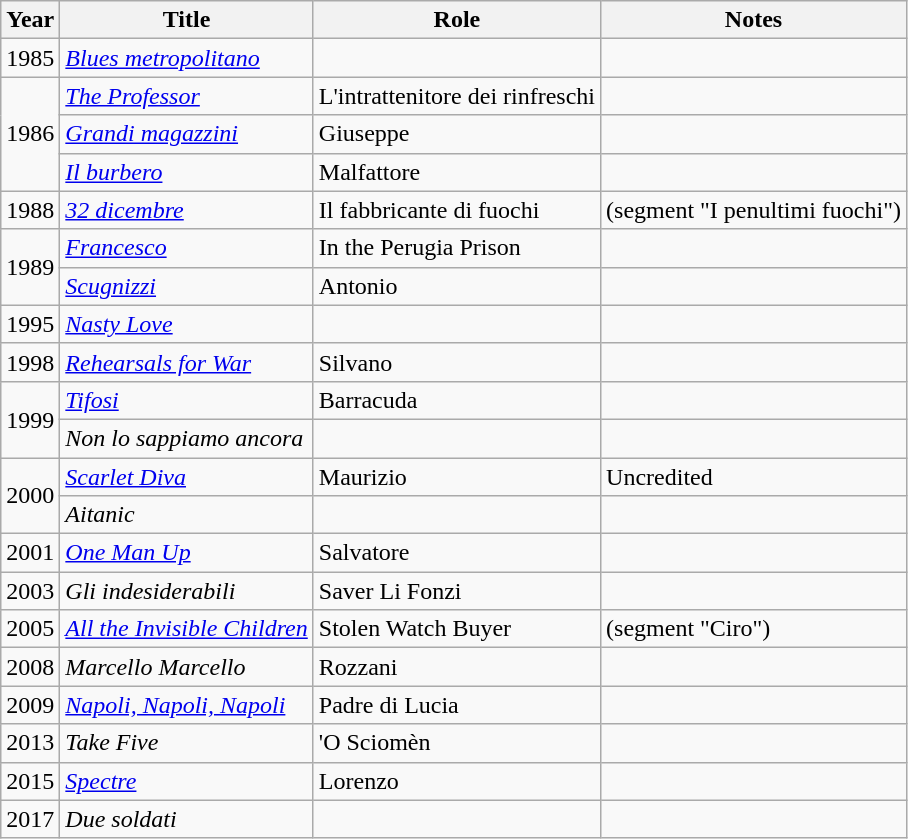<table class="wikitable sortable">
<tr>
<th>Year</th>
<th>Title</th>
<th>Role</th>
<th class="unsortable">Notes</th>
</tr>
<tr>
<td>1985</td>
<td><em><a href='#'>Blues metropolitano</a></em></td>
<td></td>
<td></td>
</tr>
<tr>
<td rowspan=3>1986</td>
<td><em><a href='#'>The Professor</a></em></td>
<td>L'intrattenitore dei rinfreschi</td>
<td></td>
</tr>
<tr>
<td><em><a href='#'>Grandi magazzini</a></em></td>
<td>Giuseppe</td>
<td></td>
</tr>
<tr>
<td><em><a href='#'>Il burbero</a></em></td>
<td>Malfattore</td>
<td></td>
</tr>
<tr>
<td>1988</td>
<td><em><a href='#'>32 dicembre</a></em></td>
<td>Il fabbricante di fuochi</td>
<td>(segment "I penultimi fuochi")</td>
</tr>
<tr>
<td rowspan=2>1989</td>
<td><em><a href='#'>Francesco</a></em></td>
<td>In the Perugia Prison</td>
<td></td>
</tr>
<tr>
<td><em><a href='#'>Scugnizzi</a></em></td>
<td>Antonio</td>
<td></td>
</tr>
<tr>
<td>1995</td>
<td><em><a href='#'>Nasty Love</a></em></td>
<td></td>
<td></td>
</tr>
<tr>
<td>1998</td>
<td><em><a href='#'>Rehearsals for War</a></em></td>
<td>Silvano</td>
<td></td>
</tr>
<tr>
<td rowspan=2>1999</td>
<td><em><a href='#'>Tifosi</a></em></td>
<td>Barracuda</td>
<td></td>
</tr>
<tr>
<td><em>Non lo sappiamo ancora</em></td>
<td></td>
<td></td>
</tr>
<tr>
<td rowspan=2>2000</td>
<td><em><a href='#'>Scarlet Diva</a></em></td>
<td>Maurizio</td>
<td>Uncredited</td>
</tr>
<tr>
<td><em>Aitanic</em></td>
<td></td>
<td></td>
</tr>
<tr>
<td>2001</td>
<td><em><a href='#'>One Man Up</a></em></td>
<td>Salvatore</td>
<td></td>
</tr>
<tr>
<td>2003</td>
<td><em>Gli indesiderabili</em></td>
<td>Saver Li Fonzi</td>
<td></td>
</tr>
<tr>
<td>2005</td>
<td><em><a href='#'>All the Invisible Children</a></em></td>
<td>Stolen Watch Buyer</td>
<td>(segment "Ciro")</td>
</tr>
<tr>
<td>2008</td>
<td><em>Marcello Marcello</em></td>
<td>Rozzani</td>
<td></td>
</tr>
<tr>
<td>2009</td>
<td><em><a href='#'>Napoli, Napoli, Napoli</a></em></td>
<td>Padre di Lucia</td>
<td></td>
</tr>
<tr>
<td>2013</td>
<td><em>Take Five</em></td>
<td>'O Sciomèn</td>
<td></td>
</tr>
<tr>
<td>2015</td>
<td><em><a href='#'>Spectre</a></em></td>
<td>Lorenzo</td>
<td></td>
</tr>
<tr>
<td>2017</td>
<td><em>Due soldati</em></td>
<td></td>
<td></td>
</tr>
</table>
